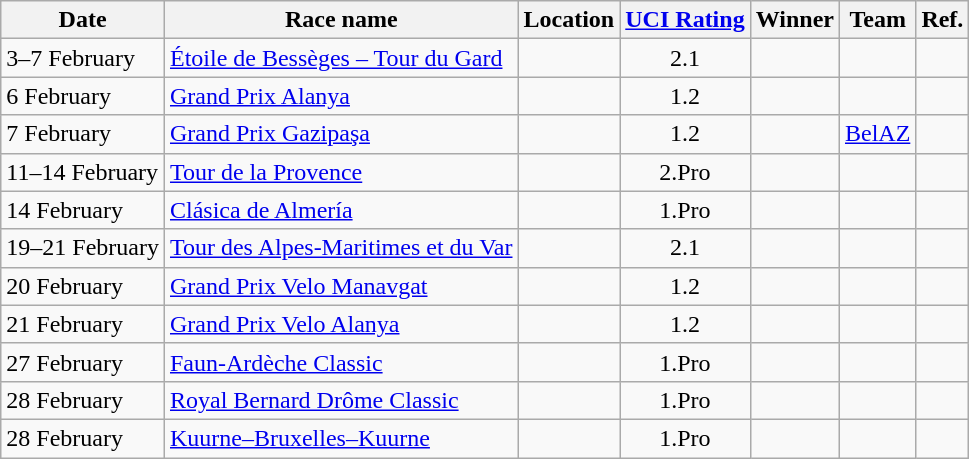<table class="wikitable sortable">
<tr>
<th>Date</th>
<th>Race name</th>
<th>Location</th>
<th><a href='#'>UCI Rating</a></th>
<th>Winner</th>
<th>Team</th>
<th>Ref.</th>
</tr>
<tr>
<td>3–7 February</td>
<td><a href='#'>Étoile de Bessèges – Tour du Gard</a></td>
<td></td>
<td align="center">2.1</td>
<td></td>
<td></td>
<td align="center"></td>
</tr>
<tr>
<td>6 February</td>
<td><a href='#'>Grand Prix Alanya</a></td>
<td></td>
<td align="center">1.2</td>
<td></td>
<td></td>
<td align="center"></td>
</tr>
<tr>
<td>7 February</td>
<td><a href='#'>Grand Prix Gazipaşa</a></td>
<td></td>
<td align="center">1.2</td>
<td></td>
<td><a href='#'>BelAZ</a></td>
<td align="center"></td>
</tr>
<tr>
<td>11–14 February</td>
<td><a href='#'>Tour de la Provence</a></td>
<td></td>
<td align="center">2.Pro</td>
<td></td>
<td></td>
<td align="center"></td>
</tr>
<tr>
<td>14 February</td>
<td><a href='#'>Clásica de Almería</a></td>
<td></td>
<td align="center">1.Pro</td>
<td></td>
<td></td>
<td align="center"></td>
</tr>
<tr>
<td>19–21 February</td>
<td><a href='#'>Tour des Alpes-Maritimes et du Var</a></td>
<td></td>
<td align="center">2.1</td>
<td></td>
<td></td>
<td align="center"></td>
</tr>
<tr>
<td>20 February</td>
<td><a href='#'>Grand Prix Velo Manavgat</a></td>
<td></td>
<td align="center">1.2</td>
<td></td>
<td></td>
<td align="center"></td>
</tr>
<tr>
<td>21 February</td>
<td><a href='#'>Grand Prix Velo Alanya</a></td>
<td></td>
<td align="center">1.2</td>
<td></td>
<td></td>
<td align="center"></td>
</tr>
<tr>
<td>27 February</td>
<td><a href='#'>Faun-Ardèche Classic</a></td>
<td></td>
<td align="center">1.Pro</td>
<td></td>
<td></td>
<td align="center"></td>
</tr>
<tr>
<td>28 February</td>
<td><a href='#'>Royal Bernard Drôme Classic</a></td>
<td></td>
<td align="center">1.Pro</td>
<td></td>
<td></td>
<td align="center"></td>
</tr>
<tr>
<td>28 February</td>
<td><a href='#'>Kuurne–Bruxelles–Kuurne</a></td>
<td></td>
<td align="center">1.Pro</td>
<td></td>
<td></td>
<td align="center"></td>
</tr>
</table>
